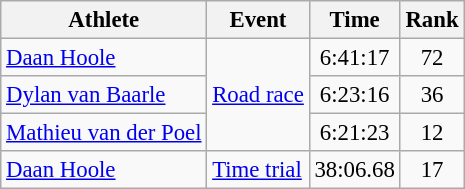<table class=wikitable style=font-size:95%;text-align:center>
<tr>
<th>Athlete</th>
<th>Event</th>
<th>Time</th>
<th>Rank</th>
</tr>
<tr align=center>
<td align=left><a href='#'>Daan Hoole</a></td>
<td align=left rowspan=3><a href='#'>Road race</a></td>
<td>6:41:17</td>
<td>72</td>
</tr>
<tr align=center>
<td align=left><a href='#'>Dylan van Baarle</a></td>
<td>6:23:16</td>
<td>36</td>
</tr>
<tr align=center>
<td align=left><a href='#'>Mathieu van der Poel</a></td>
<td>6:21:23</td>
<td>12</td>
</tr>
<tr align=center>
<td align=left><a href='#'>Daan Hoole</a></td>
<td align=left><a href='#'>Time trial</a></td>
<td>38:06.68</td>
<td>17</td>
</tr>
</table>
